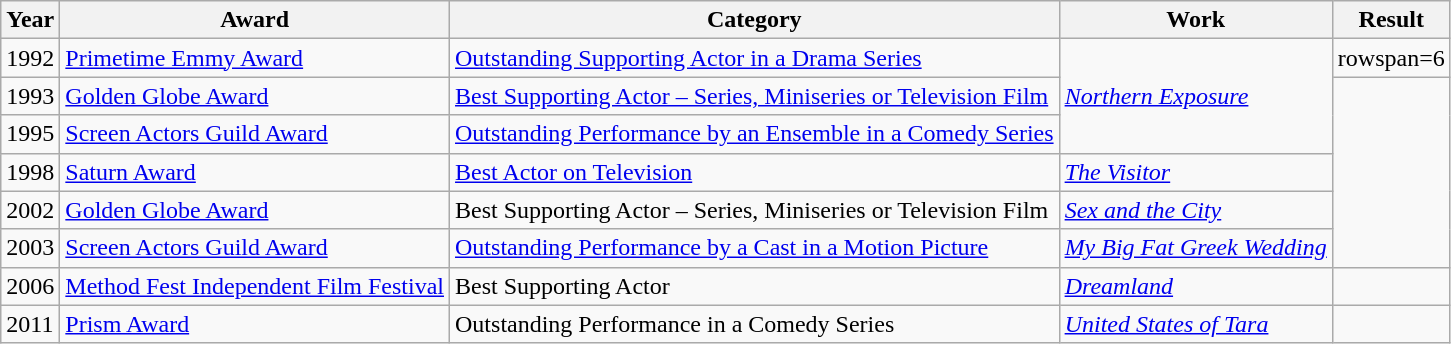<table class="wikitable">
<tr>
<th>Year</th>
<th>Award</th>
<th>Category</th>
<th>Work</th>
<th>Result</th>
</tr>
<tr>
<td>1992</td>
<td><a href='#'>Primetime Emmy Award</a></td>
<td><a href='#'>Outstanding Supporting Actor in a Drama Series</a></td>
<td rowspan="3"><em><a href='#'>Northern Exposure</a></em></td>
<td>rowspan=6 </td>
</tr>
<tr>
<td>1993</td>
<td><a href='#'>Golden Globe Award</a></td>
<td><a href='#'>Best Supporting Actor – Series, Miniseries or Television Film</a></td>
</tr>
<tr>
<td>1995</td>
<td><a href='#'>Screen Actors Guild Award</a></td>
<td><a href='#'>Outstanding Performance by an Ensemble in a Comedy Series</a></td>
</tr>
<tr>
<td>1998</td>
<td><a href='#'>Saturn Award</a></td>
<td><a href='#'>Best Actor on Television</a></td>
<td><em><a href='#'>The Visitor</a></em></td>
</tr>
<tr>
<td>2002</td>
<td><a href='#'>Golden Globe Award</a></td>
<td>Best Supporting Actor – Series, Miniseries or Television Film</td>
<td><em><a href='#'>Sex and the City</a></em></td>
</tr>
<tr>
<td>2003</td>
<td><a href='#'>Screen Actors Guild Award</a></td>
<td><a href='#'>Outstanding Performance by a Cast in a Motion Picture</a></td>
<td><em><a href='#'>My Big Fat Greek Wedding</a></em></td>
</tr>
<tr>
<td>2006</td>
<td><a href='#'>Method Fest Independent Film Festival</a></td>
<td>Best Supporting Actor</td>
<td><em><a href='#'>Dreamland</a></em></td>
<td></td>
</tr>
<tr>
<td>2011</td>
<td><a href='#'>Prism Award</a></td>
<td>Outstanding Performance in a Comedy Series</td>
<td><em><a href='#'>United States of Tara</a></em></td>
<td></td>
</tr>
</table>
